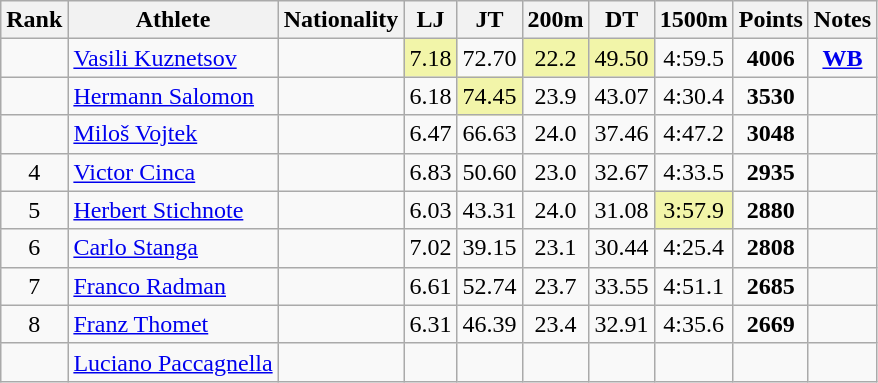<table class="wikitable sortable" style=" text-align:center;">
<tr>
<th>Rank</th>
<th>Athlete</th>
<th>Nationality</th>
<th>LJ</th>
<th>JT</th>
<th>200m</th>
<th>DT</th>
<th>1500m</th>
<th>Points</th>
<th>Notes</th>
</tr>
<tr>
<td></td>
<td align=left><a href='#'>Vasili Kuznetsov</a></td>
<td align=left></td>
<td bgcolor=F2F5A9>7.18</td>
<td>72.70</td>
<td bgcolor=F2F5A9>22.2</td>
<td bgcolor=F2F5A9>49.50</td>
<td>4:59.5</td>
<td><strong>4006</strong></td>
<td><strong><a href='#'>WB</a></strong></td>
</tr>
<tr>
<td></td>
<td align=left><a href='#'>Hermann Salomon</a></td>
<td align=left></td>
<td>6.18</td>
<td bgcolor=F2F5A9>74.45</td>
<td>23.9</td>
<td>43.07</td>
<td>4:30.4</td>
<td><strong>3530</strong></td>
<td></td>
</tr>
<tr>
<td></td>
<td align=left><a href='#'>Miloš Vojtek</a></td>
<td align=left></td>
<td>6.47</td>
<td>66.63</td>
<td>24.0</td>
<td>37.46</td>
<td>4:47.2</td>
<td><strong>3048</strong></td>
<td></td>
</tr>
<tr>
<td>4</td>
<td align=left><a href='#'>Victor Cinca</a></td>
<td align=left></td>
<td>6.83</td>
<td>50.60</td>
<td>23.0</td>
<td>32.67</td>
<td>4:33.5</td>
<td><strong>2935</strong></td>
<td></td>
</tr>
<tr>
<td>5</td>
<td align=left><a href='#'>Herbert Stichnote</a></td>
<td align=left></td>
<td>6.03</td>
<td>43.31</td>
<td>24.0</td>
<td>31.08</td>
<td bgcolor=F2F5A9>3:57.9</td>
<td><strong>2880</strong></td>
<td></td>
</tr>
<tr>
<td>6</td>
<td align=left><a href='#'>Carlo Stanga</a></td>
<td align=left></td>
<td>7.02</td>
<td>39.15</td>
<td>23.1</td>
<td>30.44</td>
<td>4:25.4</td>
<td><strong>2808</strong></td>
<td></td>
</tr>
<tr>
<td>7</td>
<td align=left><a href='#'>Franco Radman</a></td>
<td align=left></td>
<td>6.61</td>
<td>52.74</td>
<td>23.7</td>
<td>33.55</td>
<td>4:51.1</td>
<td><strong>2685</strong></td>
<td></td>
</tr>
<tr>
<td>8</td>
<td align=left><a href='#'>Franz Thomet</a></td>
<td align=left></td>
<td>6.31</td>
<td>46.39</td>
<td>23.4</td>
<td>32.91</td>
<td>4:35.6</td>
<td><strong>2669</strong></td>
<td></td>
</tr>
<tr>
<td></td>
<td align=left><a href='#'>Luciano Paccagnella</a></td>
<td align=left></td>
<td></td>
<td></td>
<td></td>
<td></td>
<td></td>
<td><strong></strong></td>
<td></td>
</tr>
</table>
